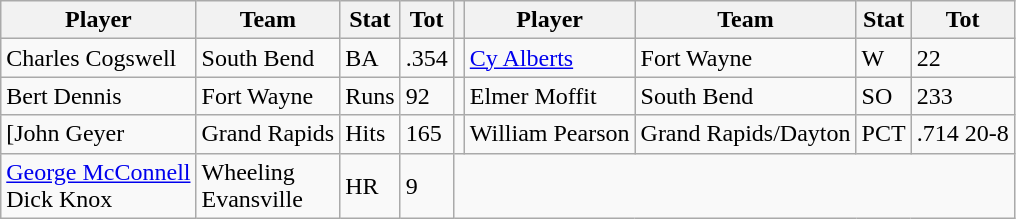<table class="wikitable">
<tr>
<th>Player</th>
<th>Team</th>
<th>Stat</th>
<th>Tot</th>
<th></th>
<th>Player</th>
<th>Team</th>
<th>Stat</th>
<th>Tot</th>
</tr>
<tr>
<td>Charles Cogswell</td>
<td>South Bend</td>
<td>BA</td>
<td>.354</td>
<td></td>
<td><a href='#'>Cy Alberts</a></td>
<td>Fort Wayne</td>
<td>W</td>
<td>22</td>
</tr>
<tr>
<td>Bert Dennis</td>
<td>Fort Wayne</td>
<td>Runs</td>
<td>92</td>
<td></td>
<td>Elmer Moffit</td>
<td>South Bend</td>
<td>SO</td>
<td>233</td>
</tr>
<tr>
<td>[John Geyer</td>
<td>Grand Rapids</td>
<td>Hits</td>
<td>165</td>
<td></td>
<td>William Pearson</td>
<td>Grand Rapids/Dayton</td>
<td>PCT</td>
<td>.714 20-8</td>
</tr>
<tr>
<td><a href='#'>George McConnell</a><br>Dick Knox</td>
<td>Wheeling<br>Evansville</td>
<td>HR</td>
<td>9</td>
</tr>
</table>
